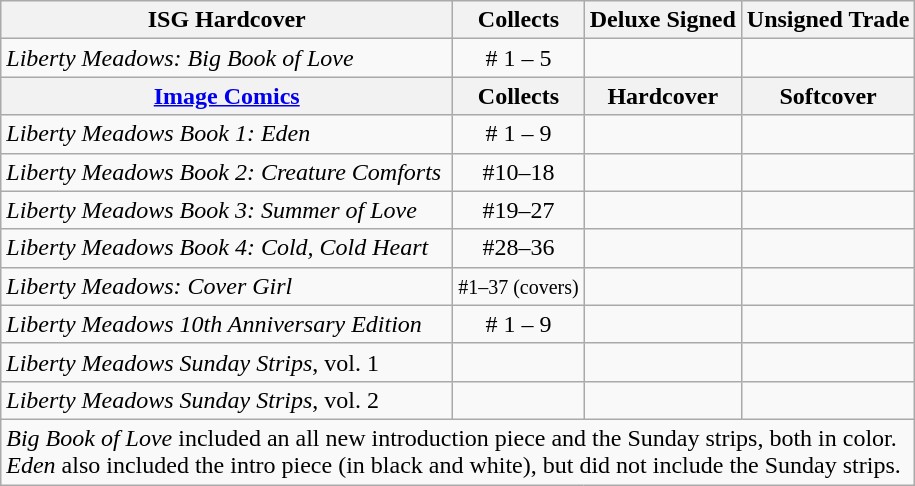<table class="wikitable">
<tr>
<th>ISG Hardcover</th>
<th>Collects</th>
<th>Deluxe Signed</th>
<th>Unsigned Trade</th>
</tr>
<tr>
<td><em>Liberty Meadows: Big Book of Love</em></td>
<td align="center"># 1 – 5</td>
<td></td>
<td></td>
</tr>
<tr>
<th><a href='#'>Image Comics</a></th>
<th>Collects</th>
<th>Hardcover</th>
<th>Softcover</th>
</tr>
<tr>
<td><em>Liberty Meadows Book 1: Eden</em></td>
<td align="center"># 1 – 9</td>
<td></td>
<td></td>
</tr>
<tr>
<td><em>Liberty Meadows Book 2: Creature Comforts</em> </td>
<td align="center">#10–18</td>
<td></td>
<td></td>
</tr>
<tr>
<td><em>Liberty Meadows Book 3: Summer of Love</em></td>
<td align="center">#19–27</td>
<td></td>
<td></td>
</tr>
<tr>
<td><em>Liberty Meadows Book 4: Cold, Cold Heart</em></td>
<td align="center">#28–36</td>
<td></td>
<td></td>
</tr>
<tr>
<td><em>Liberty Meadows: Cover Girl</em></td>
<td align="center"><small>#1–37 (covers)</small></td>
<td></td>
<td></td>
</tr>
<tr>
<td><em>Liberty Meadows 10th Anniversary Edition</em></td>
<td align="center"># 1 – 9</td>
<td></td>
<td></td>
</tr>
<tr>
<td><em>Liberty Meadows Sunday Strips</em>, vol. 1</td>
<td></td>
<td></td>
<td></td>
</tr>
<tr>
<td><em>Liberty Meadows Sunday Strips</em>, vol. 2</td>
<td></td>
<td></td>
<td></td>
</tr>
<tr>
<td colspan="4"><em>Big Book of Love</em> included an all new introduction piece and the Sunday strips, both in color.<br><em>Eden</em> also included the intro piece (in black and white), but did not include the Sunday strips.</td>
</tr>
</table>
